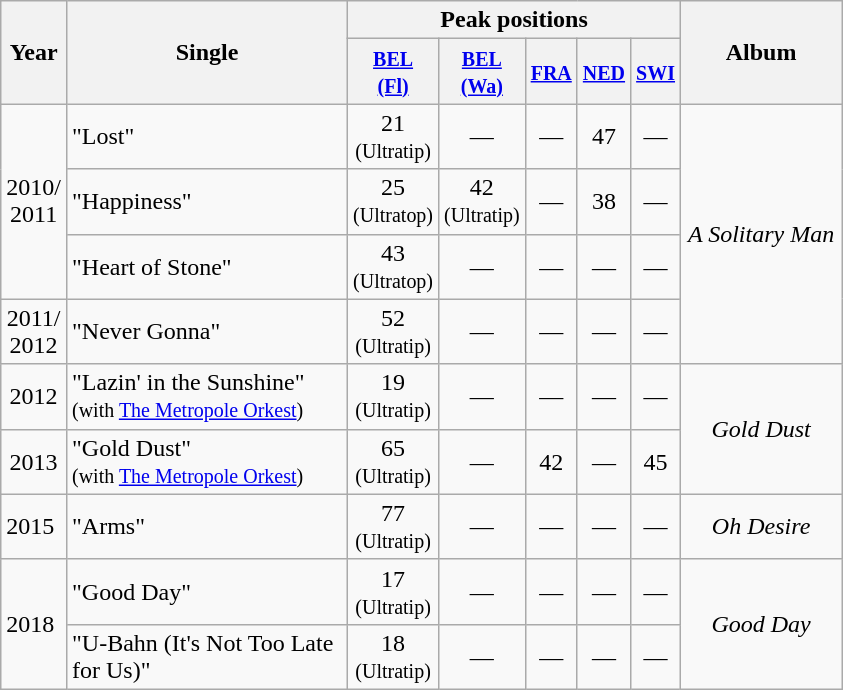<table class="wikitable">
<tr>
<th align="center" rowspan="2" width="10">Year</th>
<th align="center" rowspan="2" width="180">Single</th>
<th align="center" colspan="5" width="30">Peak positions</th>
<th align="center" rowspan="2" width="100">Album</th>
</tr>
<tr>
<th width="20"><small><a href='#'>BEL<br>(Fl)</a></small><br></th>
<th width="20"><small><a href='#'>BEL<br>(Wa)</a></small><br></th>
<th width="20"><small><a href='#'>FRA</a></small><br></th>
<th width="20"><small><a href='#'>NED</a></small><br></th>
<th width="20"><small><a href='#'>SWI</a></small><br></th>
</tr>
<tr>
<td align="center" rowspan="3">2010/<br>2011</td>
<td>"Lost"</td>
<td align="center">21<br><small>(Ultratip)</small></td>
<td align="center">—</td>
<td align="center">—</td>
<td align="center">47</td>
<td align="center">—</td>
<td align="center" rowspan="4"><em>A Solitary Man</em></td>
</tr>
<tr>
<td>"Happiness"</td>
<td align="center">25<br><small>(Ultratop)</small></td>
<td align="center">42<br><small>(Ultratip)</small></td>
<td align="center">—</td>
<td align="center">38</td>
<td align="center">—</td>
</tr>
<tr>
<td>"Heart of Stone"</td>
<td align="center">43<br><small>(Ultratop)</small></td>
<td align="center">—</td>
<td align="center">—</td>
<td align="center">—</td>
<td align="center">—</td>
</tr>
<tr>
<td align="center">2011/<br>2012</td>
<td>"Never Gonna"</td>
<td align="center">52<br><small>(Ultratip)</small></td>
<td align="center">—</td>
<td align="center">—</td>
<td align="center">—</td>
<td align="center">—</td>
</tr>
<tr>
<td align="center">2012</td>
<td>"Lazin' in the Sunshine"<br><small>(with <a href='#'>The Metropole Orkest</a>)</small></td>
<td align="center">19<br><small>(Ultratip)</small></td>
<td align="center">—</td>
<td align="center">—</td>
<td align="center">—</td>
<td align="center">—</td>
<td align="center" rowspan="2"><em>Gold Dust</em></td>
</tr>
<tr>
<td align="center">2013</td>
<td>"Gold Dust" <br><small>(with <a href='#'>The Metropole Orkest</a>)</small></td>
<td align="center">65<br><small>(Ultratip)</small></td>
<td align="center">—</td>
<td align="center">42</td>
<td align="center">—</td>
<td align="center">45</td>
</tr>
<tr>
<td>2015</td>
<td>"Arms"</td>
<td align="center">77<br><small>(Ultratip)</small></td>
<td align="center">—</td>
<td align="center">—</td>
<td align="center">—</td>
<td align="center">—</td>
<td align="center"><em>Oh Desire</em></td>
</tr>
<tr>
<td rowspan="2">2018</td>
<td>"Good Day"</td>
<td align="center">17<br><small>(Ultratip)</small></td>
<td align="center">—</td>
<td align="center">—</td>
<td align="center">—</td>
<td align="center">—</td>
<td align="center" rowspan="2"><em>Good Day</em></td>
</tr>
<tr>
<td>"U-Bahn (It's Not Too Late for Us)"</td>
<td align="center">18<br><small>(Ultratip)</small></td>
<td align="center">—</td>
<td align="center">—</td>
<td align="center">—</td>
<td align="center">—</td>
</tr>
</table>
